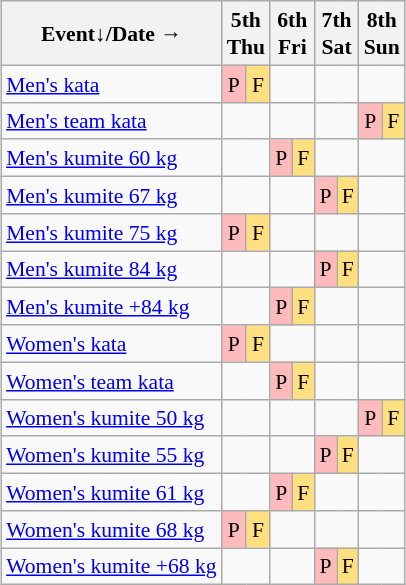<table class="wikitable" style="margin:0.5em auto; font-size:90%; line-height:1.25em; text-align:center;">
<tr>
<th>Event↓/Date →</th>
<th colspan=2>5th<br>Thu</th>
<th colspan=2>6th<br>Fri</th>
<th colspan=2>7th<br>Sat</th>
<th colspan=2>8th<br>Sun</th>
</tr>
<tr>
<td align="left"><a href='#'>Men's kata</a></td>
<td bgcolor="#FFBBBB">P</td>
<td bgcolor="#FFDF80">F</td>
<td colspan=2></td>
<td colspan=2></td>
<td colspan=2></td>
</tr>
<tr>
<td align="left"><a href='#'>Men's team kata</a></td>
<td colspan=2></td>
<td colspan=2></td>
<td colspan=2></td>
<td bgcolor="#FFBBBB">P</td>
<td bgcolor="#FFDF80">F</td>
</tr>
<tr>
<td align="left"><a href='#'>Men's kumite 60 kg</a></td>
<td colspan=2></td>
<td bgcolor="#FFBBBB">P</td>
<td bgcolor="#FFDF80">F</td>
<td colspan=2></td>
<td colspan=2></td>
</tr>
<tr>
<td align="left"><a href='#'>Men's kumite 67 kg</a></td>
<td colspan=2></td>
<td colspan=2></td>
<td bgcolor="#FFBBBB">P</td>
<td bgcolor="#FFDF80">F</td>
<td colspan=2></td>
</tr>
<tr>
<td align="left"><a href='#'>Men's kumite 75 kg</a></td>
<td bgcolor="#FFBBBB">P</td>
<td bgcolor="#FFDF80">F</td>
<td colspan=2></td>
<td colspan=2></td>
<td colspan=2></td>
</tr>
<tr>
<td align="left"><a href='#'>Men's kumite 84 kg</a></td>
<td colspan=2></td>
<td colspan=2></td>
<td bgcolor="#FFBBBB">P</td>
<td bgcolor="#FFDF80">F</td>
<td colspan=2></td>
</tr>
<tr>
<td align="left"><a href='#'>Men's kumite +84 kg</a></td>
<td colspan=2></td>
<td bgcolor="#FFBBBB">P</td>
<td bgcolor="#FFDF80">F</td>
<td colspan=2></td>
<td colspan=2></td>
</tr>
<tr>
<td align="left"><a href='#'>Women's kata</a></td>
<td bgcolor="#FFBBBB">P</td>
<td bgcolor="#FFDF80">F</td>
<td colspan=2></td>
<td colspan=2></td>
<td colspan=2></td>
</tr>
<tr>
<td align="left"><a href='#'>Women's team kata</a></td>
<td colspan=2></td>
<td bgcolor="#FFBBBB">P</td>
<td bgcolor="#FFDF80">F</td>
<td colspan=2></td>
<td colspan=2></td>
</tr>
<tr>
<td align="left"><a href='#'>Women's kumite 50 kg</a></td>
<td colspan=2></td>
<td colspan=2></td>
<td colspan=2></td>
<td bgcolor="#FFBBBB">P</td>
<td bgcolor="#FFDF80">F</td>
</tr>
<tr>
<td align="left"><a href='#'>Women's kumite 55 kg</a></td>
<td colspan=2></td>
<td colspan=2></td>
<td bgcolor="#FFBBBB">P</td>
<td bgcolor="#FFDF80">F</td>
<td colspan=2></td>
</tr>
<tr>
<td align="left"><a href='#'>Women's kumite 61 kg</a></td>
<td colspan=2></td>
<td bgcolor="#FFBBBB">P</td>
<td bgcolor="#FFDF80">F</td>
<td colspan=2></td>
<td colspan=2></td>
</tr>
<tr>
<td align="left"><a href='#'>Women's kumite 68 kg</a></td>
<td bgcolor="#FFBBBB">P</td>
<td bgcolor="#FFDF80">F</td>
<td colspan=2></td>
<td colspan=2></td>
<td colspan=2></td>
</tr>
<tr>
<td align="left"><a href='#'>Women's kumite +68 kg</a></td>
<td colspan=2></td>
<td colspan=2></td>
<td bgcolor="#FFBBBB">P</td>
<td bgcolor="#FFDF80">F</td>
<td colspan=2></td>
</tr>
</table>
